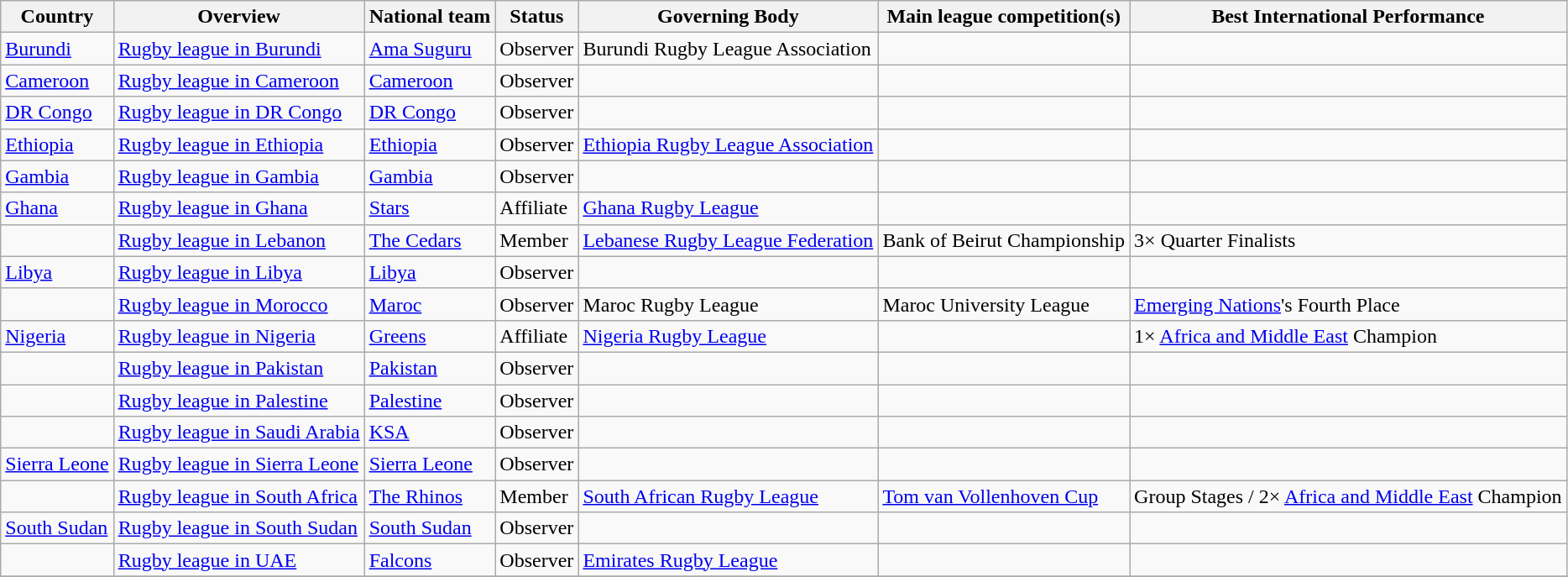<table class="wikitable">
<tr>
<th>Country</th>
<th>Overview</th>
<th>National team</th>
<th>Status</th>
<th>Governing Body</th>
<th>Main league competition(s)</th>
<th>Best International Performance</th>
</tr>
<tr>
<td> <a href='#'>Burundi</a></td>
<td><a href='#'>Rugby league in Burundi</a></td>
<td><a href='#'>Ama Suguru</a></td>
<td>Observer</td>
<td>Burundi Rugby League Association</td>
<td></td>
<td></td>
</tr>
<tr>
<td> <a href='#'>Cameroon</a></td>
<td><a href='#'>Rugby league in Cameroon</a></td>
<td><a href='#'>Cameroon</a></td>
<td>Observer</td>
<td></td>
<td></td>
<td></td>
</tr>
<tr>
<td> <a href='#'>DR Congo</a></td>
<td><a href='#'>Rugby league in DR Congo</a></td>
<td><a href='#'>DR Congo</a></td>
<td>Observer</td>
<td></td>
<td></td>
<td></td>
</tr>
<tr>
<td> <a href='#'>Ethiopia</a></td>
<td><a href='#'>Rugby league in Ethiopia</a></td>
<td><a href='#'>Ethiopia</a></td>
<td>Observer</td>
<td><a href='#'>Ethiopia Rugby League Association</a></td>
<td></td>
<td></td>
</tr>
<tr>
<td> <a href='#'>Gambia</a></td>
<td><a href='#'>Rugby league in Gambia</a></td>
<td><a href='#'>Gambia</a></td>
<td>Observer</td>
<td></td>
<td></td>
<td></td>
</tr>
<tr>
<td> <a href='#'>Ghana</a></td>
<td><a href='#'>Rugby league in Ghana</a></td>
<td><a href='#'>Stars</a></td>
<td>Affiliate</td>
<td><a href='#'>Ghana Rugby League</a></td>
<td></td>
<td></td>
</tr>
<tr>
<td></td>
<td><a href='#'>Rugby league in Lebanon</a></td>
<td><a href='#'>The Cedars</a></td>
<td>Member</td>
<td><a href='#'>Lebanese Rugby League Federation</a></td>
<td>Bank of Beirut Championship</td>
<td>3× Quarter Finalists</td>
</tr>
<tr>
<td> <a href='#'>Libya</a></td>
<td><a href='#'>Rugby league in Libya</a></td>
<td><a href='#'>Libya</a></td>
<td>Observer</td>
<td></td>
<td></td>
<td></td>
</tr>
<tr>
<td></td>
<td><a href='#'>Rugby league in Morocco</a></td>
<td><a href='#'>Maroc</a></td>
<td>Observer</td>
<td>Maroc Rugby League</td>
<td>Maroc University League</td>
<td><a href='#'>Emerging Nations</a>'s Fourth Place</td>
</tr>
<tr>
<td> <a href='#'>Nigeria</a></td>
<td><a href='#'>Rugby league in Nigeria</a></td>
<td><a href='#'>Greens</a></td>
<td>Affiliate</td>
<td><a href='#'>Nigeria Rugby League</a></td>
<td></td>
<td>1× <a href='#'>Africa and Middle East</a> Champion</td>
</tr>
<tr>
<td></td>
<td><a href='#'>Rugby league in Pakistan</a></td>
<td><a href='#'>Pakistan</a></td>
<td>Observer</td>
<td></td>
<td></td>
<td></td>
</tr>
<tr>
<td></td>
<td><a href='#'>Rugby league in Palestine</a></td>
<td><a href='#'>Palestine</a></td>
<td>Observer</td>
<td></td>
<td></td>
<td></td>
</tr>
<tr>
<td></td>
<td><a href='#'>Rugby league in Saudi Arabia</a></td>
<td><a href='#'>KSA</a></td>
<td>Observer</td>
<td></td>
<td></td>
<td></td>
</tr>
<tr>
<td> <a href='#'>Sierra Leone</a></td>
<td><a href='#'>Rugby league in Sierra Leone</a></td>
<td><a href='#'>Sierra Leone</a></td>
<td>Observer</td>
<td></td>
<td></td>
<td></td>
</tr>
<tr>
<td></td>
<td><a href='#'>Rugby league in South Africa</a></td>
<td><a href='#'>The Rhinos</a></td>
<td>Member</td>
<td><a href='#'>South African Rugby League</a></td>
<td><a href='#'>Tom van Vollenhoven Cup</a></td>
<td>Group Stages / 2× <a href='#'>Africa and Middle East</a> Champion</td>
</tr>
<tr>
<td> <a href='#'>South Sudan</a></td>
<td><a href='#'>Rugby league in South Sudan</a></td>
<td><a href='#'>South Sudan</a></td>
<td>Observer</td>
<td></td>
<td></td>
<td></td>
</tr>
<tr>
<td></td>
<td><a href='#'>Rugby league in UAE</a></td>
<td><a href='#'>Falcons</a></td>
<td>Observer</td>
<td><a href='#'>Emirates Rugby League</a></td>
<td></td>
<td></td>
</tr>
<tr>
</tr>
</table>
